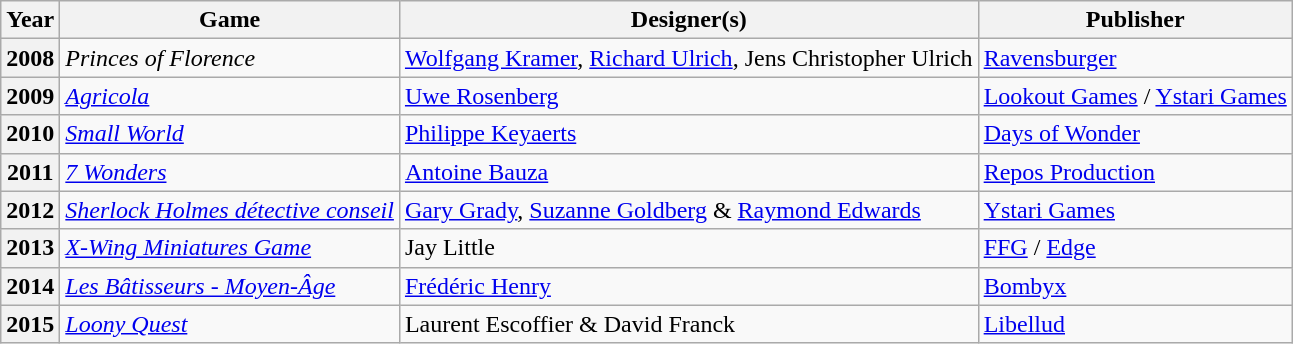<table class="wikitable alternance">
<tr>
<th scope="col">Year</th>
<th scope="col">Game</th>
<th scope="col">Designer(s)</th>
<th scope="col">Publisher</th>
</tr>
<tr>
<th scope="row">2008</th>
<td><em>Princes of Florence</em></td>
<td><a href='#'>Wolfgang Kramer</a>, <a href='#'>Richard Ulrich</a>, Jens Christopher Ulrich</td>
<td><a href='#'>Ravensburger</a></td>
</tr>
<tr>
<th scope="row">2009</th>
<td><em><a href='#'>Agricola</a></em></td>
<td><a href='#'>Uwe Rosenberg</a></td>
<td><a href='#'>Lookout Games</a> / <a href='#'>Ystari Games</a></td>
</tr>
<tr>
<th scope="row">2010</th>
<td><em><a href='#'>Small World</a></em></td>
<td><a href='#'>Philippe Keyaerts</a></td>
<td><a href='#'>Days of Wonder</a></td>
</tr>
<tr>
<th scope="row">2011</th>
<td><em><a href='#'>7 Wonders</a></em></td>
<td><a href='#'>Antoine Bauza</a></td>
<td><a href='#'>Repos Production</a></td>
</tr>
<tr>
<th scope="row">2012</th>
<td><em><a href='#'>Sherlock Holmes détective conseil</a></em> </td>
<td><a href='#'>Gary Grady</a>, <a href='#'>Suzanne Goldberg</a> & <a href='#'>Raymond Edwards</a></td>
<td><a href='#'>Ystari Games</a></td>
</tr>
<tr>
<th scope="row">2013</th>
<td><em><a href='#'>X-Wing Miniatures Game</a></em> </td>
<td>Jay Little</td>
<td><a href='#'>FFG</a> / <a href='#'>Edge</a></td>
</tr>
<tr>
<th scope="row">2014</th>
<td><em><a href='#'>Les Bâtisseurs - Moyen-Âge</a></em></td>
<td><a href='#'>Frédéric Henry</a></td>
<td><a href='#'>Bombyx</a></td>
</tr>
<tr>
<th scope="row">2015</th>
<td><em><a href='#'>Loony Quest</a></em></td>
<td>Laurent Escoffier & David Franck</td>
<td><a href='#'>Libellud</a></td>
</tr>
</table>
